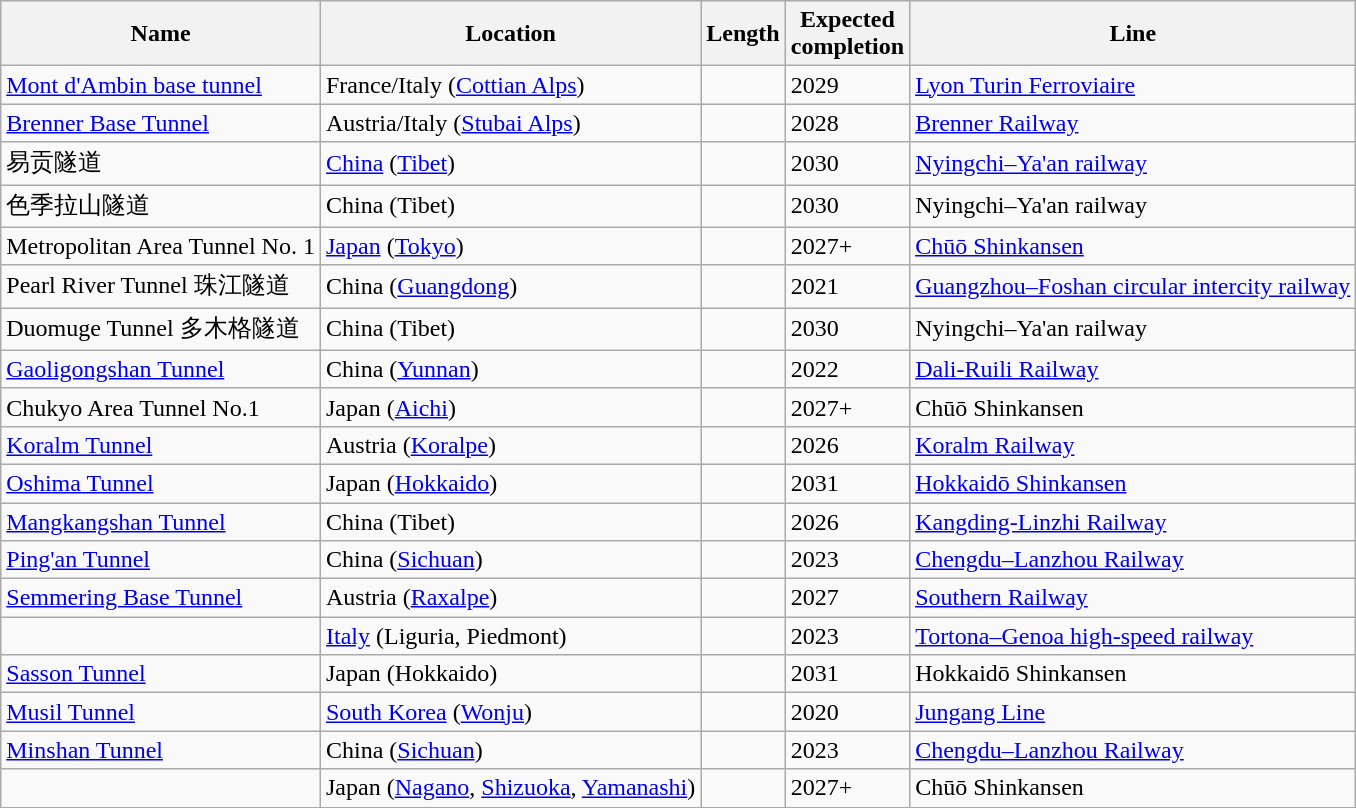<table class="wikitable sortable">
<tr>
<th scope="col">Name</th>
<th scope="col">Location</th>
<th scope="col">Length</th>
<th scope="col">Expected<br>completion</th>
<th scope="col">Line</th>
</tr>
<tr>
<td><a href='#'>Mont d'Ambin base tunnel</a></td>
<td>France/Italy (<a href='#'>Cottian Alps</a>)</td>
<td></td>
<td>2029</td>
<td><a href='#'>Lyon Turin Ferroviaire</a></td>
</tr>
<tr>
<td><a href='#'>Brenner Base Tunnel</a></td>
<td>Austria/Italy (<a href='#'>Stubai Alps</a>)</td>
<td></td>
<td>2028</td>
<td><a href='#'>Brenner Railway</a></td>
</tr>
<tr>
<td> 易贡隧道</td>
<td><a href='#'>China</a> (<a href='#'>Tibet</a>)</td>
<td></td>
<td>2030</td>
<td><a href='#'>Nyingchi–Ya'an railway</a></td>
</tr>
<tr>
<td> 色季拉山隧道</td>
<td>China (Tibet)</td>
<td></td>
<td>2030</td>
<td>Nyingchi–Ya'an railway</td>
</tr>
<tr>
<td>Metropolitan Area Tunnel No. 1</td>
<td><a href='#'>Japan</a> (<a href='#'>Tokyo</a>)</td>
<td></td>
<td>2027+</td>
<td><a href='#'>Chūō Shinkansen</a></td>
</tr>
<tr>
<td>Pearl River Tunnel 珠江隧道</td>
<td>China (<a href='#'>Guangdong</a>)</td>
<td></td>
<td>2021</td>
<td><a href='#'>Guangzhou–Foshan circular intercity railway</a></td>
</tr>
<tr>
<td>Duomuge Tunnel 多木格隧道</td>
<td>China (Tibet)</td>
<td></td>
<td>2030</td>
<td>Nyingchi–Ya'an railway</td>
</tr>
<tr>
<td><a href='#'>Gaoligongshan Tunnel</a></td>
<td>China (<a href='#'>Yunnan</a>)</td>
<td></td>
<td>2022</td>
<td><a href='#'>Dali-Ruili Railway</a></td>
</tr>
<tr>
<td>Chukyo Area Tunnel No.1</td>
<td>Japan (<a href='#'>Aichi</a>)</td>
<td></td>
<td>2027+</td>
<td>Chūō Shinkansen</td>
</tr>
<tr>
<td><a href='#'>Koralm Tunnel</a></td>
<td>Austria (<a href='#'>Koralpe</a>)</td>
<td></td>
<td>2026</td>
<td><a href='#'>Koralm Railway</a></td>
</tr>
<tr>
<td><a href='#'>Oshima Tunnel</a></td>
<td>Japan (<a href='#'>Hokkaido</a>)</td>
<td></td>
<td>2031</td>
<td><a href='#'>Hokkaidō Shinkansen</a></td>
</tr>
<tr>
<td><a href='#'>Mangkangshan Tunnel</a></td>
<td>China (Tibet)</td>
<td></td>
<td>2026</td>
<td><a href='#'>Kangding-Linzhi Railway</a></td>
</tr>
<tr>
<td><a href='#'>Ping'an Tunnel</a></td>
<td>China (<a href='#'>Sichuan</a>)</td>
<td></td>
<td>2023</td>
<td><a href='#'>Chengdu–Lanzhou Railway</a></td>
</tr>
<tr>
<td><a href='#'>Semmering Base Tunnel</a></td>
<td>Austria (<a href='#'>Raxalpe</a>)</td>
<td></td>
<td>2027</td>
<td><a href='#'>Southern Railway</a></td>
</tr>
<tr>
<td></td>
<td><a href='#'>Italy</a> (Liguria, Piedmont)</td>
<td></td>
<td>2023</td>
<td><a href='#'>Tortona–Genoa high-speed railway</a></td>
</tr>
<tr>
<td><a href='#'>Sasson Tunnel</a></td>
<td>Japan (Hokkaido)</td>
<td></td>
<td>2031</td>
<td>Hokkaidō Shinkansen</td>
</tr>
<tr>
<td><a href='#'>Musil Tunnel</a></td>
<td><a href='#'>South Korea</a> (<a href='#'>Wonju</a>)</td>
<td></td>
<td>2020</td>
<td><a href='#'>Jungang Line</a></td>
</tr>
<tr>
<td><a href='#'>Minshan Tunnel</a></td>
<td>China (<a href='#'>Sichuan</a>)</td>
<td></td>
<td>2023</td>
<td><a href='#'>Chengdu–Lanzhou Railway</a></td>
</tr>
<tr>
<td></td>
<td>Japan (<a href='#'>Nagano</a>, <a href='#'>Shizuoka</a>, <a href='#'>Yamanashi</a>)</td>
<td></td>
<td>2027+</td>
<td>Chūō Shinkansen</td>
</tr>
</table>
